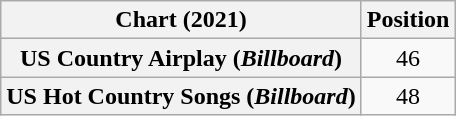<table class="wikitable sortable plainrowheaders" style="text-align:center">
<tr>
<th>Chart (2021)</th>
<th>Position</th>
</tr>
<tr>
<th scope="row">US Country Airplay (<em>Billboard</em>)</th>
<td>46</td>
</tr>
<tr>
<th scope="row">US Hot Country Songs (<em>Billboard</em>)</th>
<td>48</td>
</tr>
</table>
